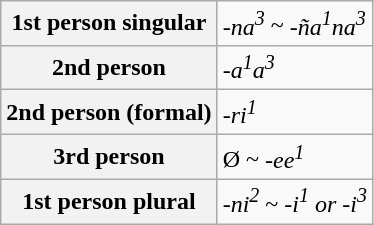<table class="wikitable">
<tr>
<th>1st  person singular</th>
<td><em>-na<sup>3</sup></em> ~ <em>-ña<sup>1</sup>na<sup>3</sup></em></td>
</tr>
<tr>
<th>2nd  person</th>
<td><em>-a<sup>1</sup>a<sup>3</sup></em></td>
</tr>
<tr>
<th>2nd  person (formal)</th>
<td><em>-ri<sup>1</sup></em></td>
</tr>
<tr>
<th>3rd  person</th>
<td>Ø ~ <em>-ee<sup>1</sup></em></td>
</tr>
<tr>
<th>1st  person plural</th>
<td><em>-ni<sup>2</sup></em> ~ <em>-i<sup>1</sup>  or -i<sup>3</sup></em></td>
</tr>
</table>
